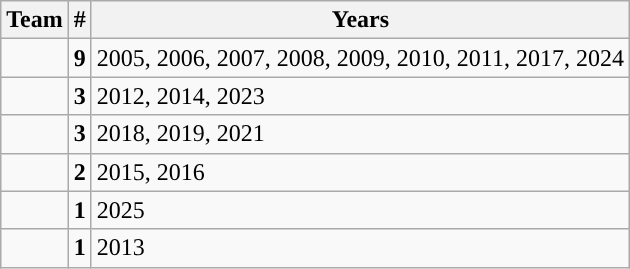<table class="wikitable" style="text-align:center;">
<tr>
<th>Team</th>
<th>#</th>
<th class="unsortable">Years</th>
</tr>
<tr>
<td style=><strong></strong></td>
<td><strong>9</strong></td>
<td align=left>2005, 2006, 2007, 2008, 2009, 2010, 2011, 2017, 2024</td>
</tr>
<tr>
<td><strong><a href='#'></a></strong></td>
<td><strong>3</strong></td>
<td align="left">2012, 2014, 2023</td>
</tr>
<tr>
<td style=><strong></strong></td>
<td><strong>3</strong></td>
<td align=left>2018, 2019, 2021</td>
</tr>
<tr>
<td><strong><a href='#'></a></strong></td>
<td><strong>2</strong></td>
<td align="left">2015, 2016</td>
</tr>
<tr>
<td style=><strong><a href='#'></a></strong></td>
<td><strong>1</strong></td>
<td align=left>2025</td>
</tr>
<tr>
<td style=><strong><a href='#'></a></strong></td>
<td><strong>1</strong></td>
<td align=left>2013</td>
</tr>
</table>
